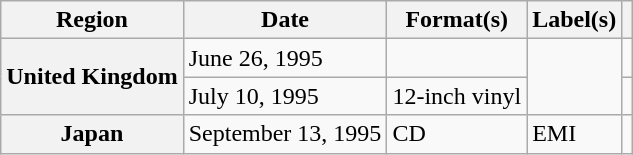<table class="wikitable plainrowheaders">
<tr>
<th scope="col">Region</th>
<th scope="col">Date</th>
<th scope="col">Format(s)</th>
<th scope="col">Label(s)</th>
<th scope="col"></th>
</tr>
<tr>
<th scope="row" rowspan="2">United Kingdom</th>
<td>June 26, 1995</td>
<td></td>
<td rowspan="2"></td>
<td align="center"></td>
</tr>
<tr>
<td>July 10, 1995</td>
<td>12-inch vinyl</td>
<td align="center"></td>
</tr>
<tr>
<th scope="row">Japan</th>
<td>September 13, 1995</td>
<td>CD</td>
<td>EMI</td>
<td align="center"></td>
</tr>
</table>
